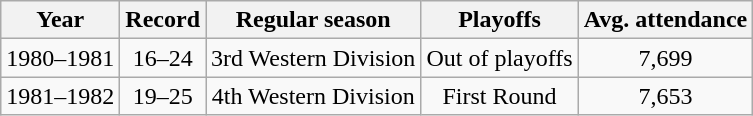<table class="wikitable" style="text-align:center">
<tr>
<th>Year</th>
<th>Record</th>
<th>Regular season</th>
<th>Playoffs</th>
<th>Avg. attendance</th>
</tr>
<tr>
<td>1980–1981</td>
<td>16–24</td>
<td>3rd Western Division</td>
<td>Out of playoffs</td>
<td>7,699</td>
</tr>
<tr>
<td>1981–1982</td>
<td>19–25</td>
<td>4th Western Division</td>
<td>First Round</td>
<td>7,653</td>
</tr>
</table>
